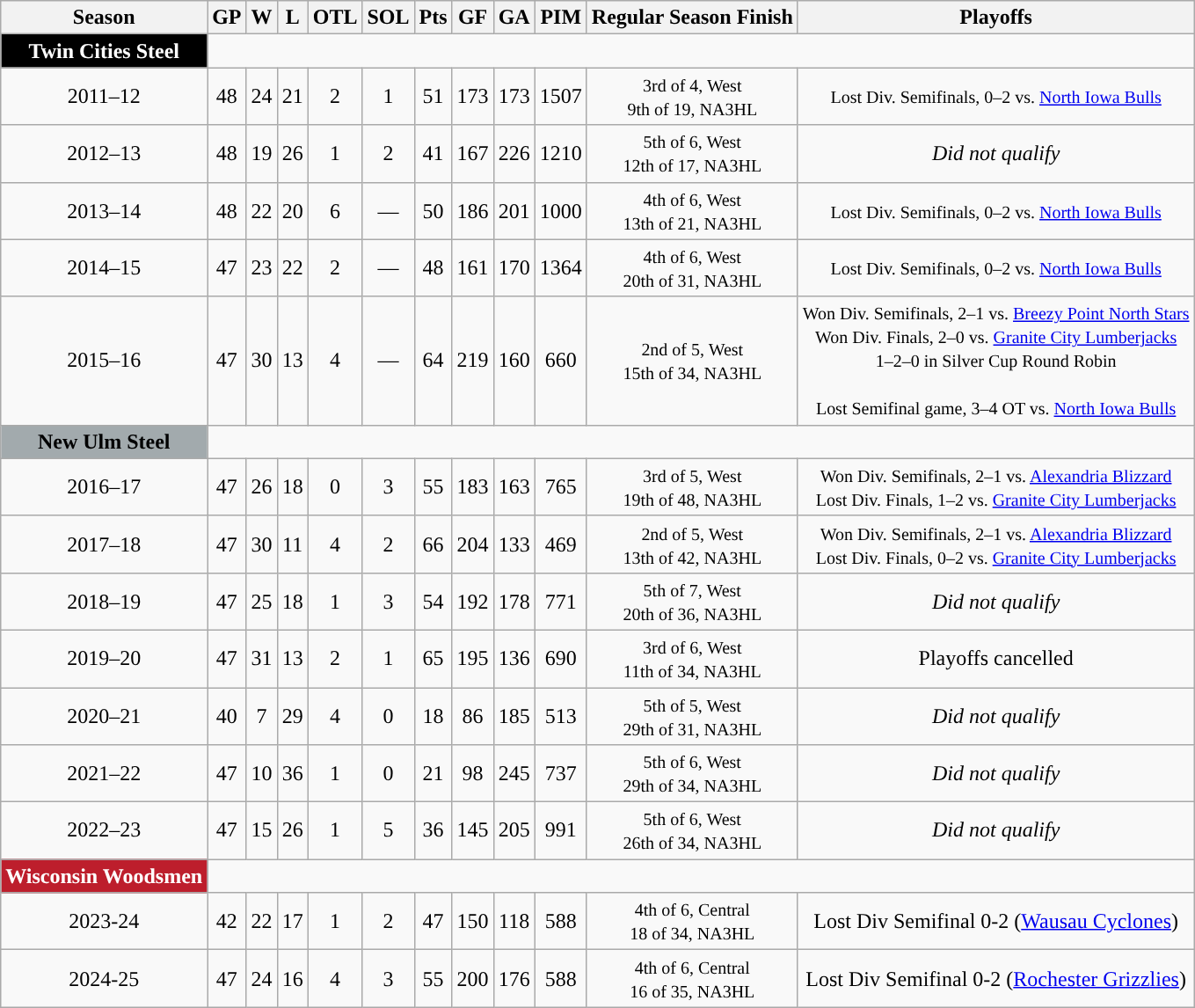<table class="wikitable" style="text-align:center">
<tr>
<th>Season</th>
<th>GP</th>
<th>W</th>
<th>L</th>
<th>OTL</th>
<th>SOL</th>
<th>Pts</th>
<th>GF</th>
<th>GA</th>
<th>PIM</th>
<th>Regular Season Finish</th>
<th>Playoffs</th>
</tr>
<tr align="center">
<td style="color:white; background:#000000; "><strong>Twin Cities Steel</strong></td>
</tr>
<tr>
<td>2011–12</td>
<td>48</td>
<td>24</td>
<td>21</td>
<td>2</td>
<td>1</td>
<td>51</td>
<td>173</td>
<td>173</td>
<td>1507</td>
<td><small>3rd of 4, West<br>9th of 19, NA3HL</small></td>
<td><small>Lost Div. Semifinals, 0–2 vs. <a href='#'>North Iowa Bulls</a></small></td>
</tr>
<tr>
<td>2012–13</td>
<td>48</td>
<td>19</td>
<td>26</td>
<td>1</td>
<td>2</td>
<td>41</td>
<td>167</td>
<td>226</td>
<td>1210</td>
<td><small>5th of 6, West<br>12th of 17, NA3HL</small></td>
<td><em>Did not qualify</em></td>
</tr>
<tr>
<td>2013–14</td>
<td>48</td>
<td>22</td>
<td>20</td>
<td>6</td>
<td>—</td>
<td>50</td>
<td>186</td>
<td>201</td>
<td>1000</td>
<td><small>4th of 6, West<br>13th of 21, NA3HL</small></td>
<td><small>Lost Div. Semifinals, 0–2 vs. <a href='#'>North Iowa Bulls</a></small></td>
</tr>
<tr>
<td>2014–15</td>
<td>47</td>
<td>23</td>
<td>22</td>
<td>2</td>
<td>—</td>
<td>48</td>
<td>161</td>
<td>170</td>
<td>1364</td>
<td><small>4th of 6, West<br>20th of 31, NA3HL</small></td>
<td><small>Lost Div. Semifinals, 0–2 vs. <a href='#'>North Iowa Bulls</a></small></td>
</tr>
<tr>
<td>2015–16</td>
<td>47</td>
<td>30</td>
<td>13</td>
<td>4</td>
<td>—</td>
<td>64</td>
<td>219</td>
<td>160</td>
<td>660</td>
<td><small>2nd of 5, West<br>15th of 34, NA3HL</small></td>
<td><small>Won Div. Semifinals, 2–1 vs. <a href='#'>Breezy Point North Stars</a><br>Won Div. Finals, 2–0 vs. <a href='#'>Granite City Lumberjacks</a><br>1–2–0 in Silver Cup Round Robin<br><br>Lost Semifinal game, 3–4 OT vs. <a href='#'>North Iowa Bulls</a></small></td>
</tr>
<tr align="center">
<td style="color:black; background:#a2aaad; "><strong>New Ulm Steel</strong></td>
</tr>
<tr>
<td>2016–17</td>
<td>47</td>
<td>26</td>
<td>18</td>
<td>0</td>
<td>3</td>
<td>55</td>
<td>183</td>
<td>163</td>
<td>765</td>
<td><small>3rd of 5, West<br>19th of 48, NA3HL</small></td>
<td><small>Won Div. Semifinals, 2–1 vs. <a href='#'>Alexandria Blizzard</a><br>Lost Div. Finals, 1–2 vs. <a href='#'>Granite City Lumberjacks</a></small></td>
</tr>
<tr>
<td>2017–18</td>
<td>47</td>
<td>30</td>
<td>11</td>
<td>4</td>
<td>2</td>
<td>66</td>
<td>204</td>
<td>133</td>
<td>469</td>
<td><small>2nd of 5, West<br>13th of 42, NA3HL</small></td>
<td><small>Won Div. Semifinals, 2–1 vs. <a href='#'>Alexandria Blizzard</a><br>Lost Div. Finals, 0–2 vs. <a href='#'>Granite City Lumberjacks</a></small></td>
</tr>
<tr>
<td>2018–19</td>
<td>47</td>
<td>25</td>
<td>18</td>
<td>1</td>
<td>3</td>
<td>54</td>
<td>192</td>
<td>178</td>
<td>771</td>
<td><small>5th of 7, West<br>20th of 36, NA3HL</small></td>
<td><em>Did not qualify</em></td>
</tr>
<tr>
<td>2019–20</td>
<td>47</td>
<td>31</td>
<td>13</td>
<td>2</td>
<td>1</td>
<td>65</td>
<td>195</td>
<td>136</td>
<td>690</td>
<td><small>3rd of 6, West<br>11th of 34, NA3HL</small></td>
<td>Playoffs cancelled</td>
</tr>
<tr>
<td>2020–21</td>
<td>40</td>
<td>7</td>
<td>29</td>
<td>4</td>
<td>0</td>
<td>18</td>
<td>86</td>
<td>185</td>
<td>513</td>
<td><small>5th of 5, West<br>29th of 31, NA3HL</small></td>
<td><em>Did not qualify</em></td>
</tr>
<tr>
<td>2021–22</td>
<td>47</td>
<td>10</td>
<td>36</td>
<td>1</td>
<td>0</td>
<td>21</td>
<td>98</td>
<td>245</td>
<td>737</td>
<td><small>5th of 6, West<br>29th of 34, NA3HL</small></td>
<td><em>Did not qualify</em></td>
</tr>
<tr>
<td>2022–23</td>
<td>47</td>
<td>15</td>
<td>26</td>
<td>1</td>
<td>5</td>
<td>36</td>
<td>145</td>
<td>205</td>
<td>991</td>
<td><small>5th of 6, West<br>26th of 34, NA3HL</small></td>
<td><em>Did not qualify</em></td>
</tr>
<tr align="center">
<td style="color:white; background:#bd1e2c; "><strong>Wisconsin Woodsmen</strong></td>
</tr>
<tr>
<td>2023-24</td>
<td>42</td>
<td>22</td>
<td>17</td>
<td>1</td>
<td>2</td>
<td>47</td>
<td>150</td>
<td>118</td>
<td>588</td>
<td><small>4th of 6, Central<br>18 of 34, NA3HL</small></td>
<td>Lost Div Semifinal 0-2 (<a href='#'>Wausau Cyclones</a>)</td>
</tr>
<tr>
<td>2024-25</td>
<td>47</td>
<td>24</td>
<td>16</td>
<td>4</td>
<td>3</td>
<td>55</td>
<td>200</td>
<td>176</td>
<td>588</td>
<td><small>4th of 6, Central<br>16 of 35, NA3HL</small></td>
<td>Lost Div Semifinal 0-2 (<a href='#'>Rochester Grizzlies</a>)</td>
</tr>
</table>
